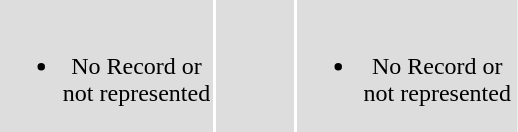<table>
<tr align=center bgcolor="#dddddd">
<td width="140" valign="top"><br><ul><li>No Record or not represented</li></ul></td>
<td width="50"> </td>
<td width="145" valign="top"><br><ul><li>No Record or not represented</li></ul></td>
</tr>
</table>
